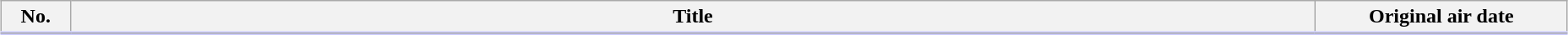<table class="wikitable" style="width:98%; margin:auto; background:#FFF;">
<tr style="border-bottom: 3px solid #CCF;">
<th style="width:3em;">No.</th>
<th>Title</th>
<th style="width:12em;">Original air date</th>
</tr>
<tr>
</tr>
</table>
